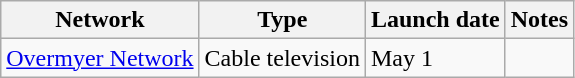<table class="wikitable sortable">
<tr>
<th>Network</th>
<th>Type</th>
<th>Launch date</th>
<th>Notes</th>
</tr>
<tr>
<td><a href='#'>Overmyer Network</a></td>
<td>Cable television</td>
<td>May 1</td>
<td></td>
</tr>
</table>
